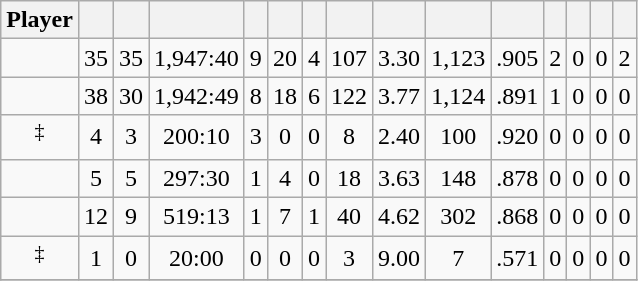<table class="wikitable sortable" style="text-align:center;">
<tr>
<th>Player</th>
<th></th>
<th></th>
<th></th>
<th></th>
<th></th>
<th></th>
<th></th>
<th></th>
<th></th>
<th></th>
<th></th>
<th></th>
<th></th>
<th></th>
</tr>
<tr>
<td></td>
<td>35</td>
<td>35</td>
<td>1,947:40</td>
<td>9</td>
<td>20</td>
<td>4</td>
<td>107</td>
<td>3.30</td>
<td>1,123</td>
<td>.905</td>
<td>2</td>
<td>0</td>
<td>0</td>
<td>2</td>
</tr>
<tr>
<td></td>
<td>38</td>
<td>30</td>
<td>1,942:49</td>
<td>8</td>
<td>18</td>
<td>6</td>
<td>122</td>
<td>3.77</td>
<td>1,124</td>
<td>.891</td>
<td>1</td>
<td>0</td>
<td>0</td>
<td>0</td>
</tr>
<tr>
<td><sup>‡</sup></td>
<td>4</td>
<td>3</td>
<td>200:10</td>
<td>3</td>
<td>0</td>
<td>0</td>
<td>8</td>
<td>2.40</td>
<td>100</td>
<td>.920</td>
<td>0</td>
<td>0</td>
<td>0</td>
<td>0</td>
</tr>
<tr>
<td></td>
<td>5</td>
<td>5</td>
<td>297:30</td>
<td>1</td>
<td>4</td>
<td>0</td>
<td>18</td>
<td>3.63</td>
<td>148</td>
<td>.878</td>
<td>0</td>
<td>0</td>
<td>0</td>
<td>0</td>
</tr>
<tr>
<td></td>
<td>12</td>
<td>9</td>
<td>519:13</td>
<td>1</td>
<td>7</td>
<td>1</td>
<td>40</td>
<td>4.62</td>
<td>302</td>
<td>.868</td>
<td>0</td>
<td>0</td>
<td>0</td>
<td>0</td>
</tr>
<tr>
<td><sup>‡</sup></td>
<td>1</td>
<td>0</td>
<td>20:00</td>
<td>0</td>
<td>0</td>
<td>0</td>
<td>3</td>
<td>9.00</td>
<td>7</td>
<td>.571</td>
<td>0</td>
<td>0</td>
<td>0</td>
<td>0</td>
</tr>
<tr>
</tr>
</table>
